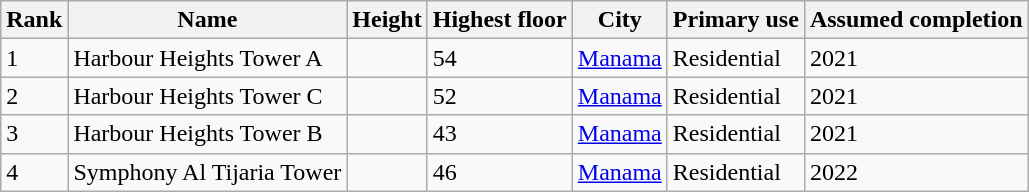<table class="wikitable sortable">
<tr>
<th>Rank</th>
<th>Name</th>
<th>Height</th>
<th>Highest floor</th>
<th>City</th>
<th>Primary use</th>
<th>Assumed completion</th>
</tr>
<tr>
<td>1</td>
<td>Harbour Heights Tower A</td>
<td></td>
<td>54</td>
<td><a href='#'>Manama</a></td>
<td>Residential</td>
<td>2021</td>
</tr>
<tr>
<td>2</td>
<td>Harbour Heights Tower C</td>
<td></td>
<td>52</td>
<td><a href='#'>Manama</a></td>
<td>Residential</td>
<td>2021</td>
</tr>
<tr>
<td>3</td>
<td>Harbour Heights Tower B</td>
<td></td>
<td>43</td>
<td><a href='#'>Manama</a></td>
<td>Residential</td>
<td>2021</td>
</tr>
<tr>
<td>4</td>
<td>Symphony Al Tijaria Tower</td>
<td></td>
<td>46</td>
<td><a href='#'>Manama</a></td>
<td>Residential</td>
<td>2022</td>
</tr>
</table>
